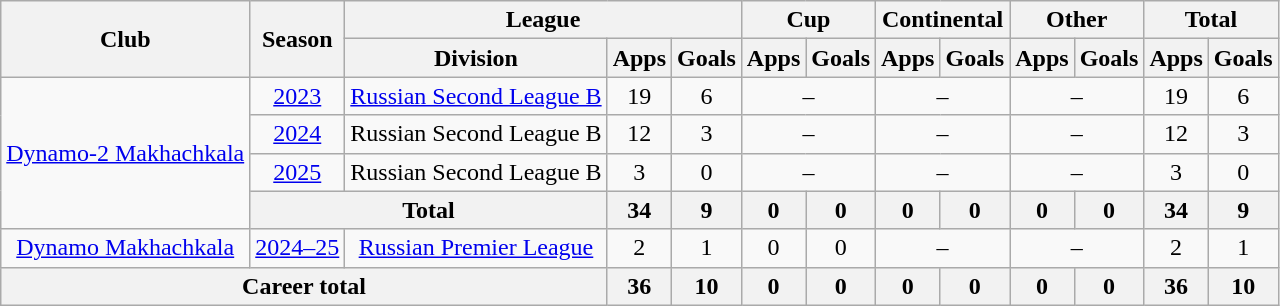<table class="wikitable" style="text-align: center;">
<tr>
<th rowspan=2>Club</th>
<th rowspan=2>Season</th>
<th colspan=3>League</th>
<th colspan=2>Cup</th>
<th colspan=2>Continental</th>
<th colspan=2>Other</th>
<th colspan=2>Total</th>
</tr>
<tr>
<th>Division</th>
<th>Apps</th>
<th>Goals</th>
<th>Apps</th>
<th>Goals</th>
<th>Apps</th>
<th>Goals</th>
<th>Apps</th>
<th>Goals</th>
<th>Apps</th>
<th>Goals</th>
</tr>
<tr>
<td rowspan="4"><a href='#'>Dynamo-2 Makhachkala</a></td>
<td><a href='#'>2023</a></td>
<td><a href='#'>Russian Second League B</a></td>
<td>19</td>
<td>6</td>
<td colspan=2>–</td>
<td colspan=2>–</td>
<td colspan=2>–</td>
<td>19</td>
<td>6</td>
</tr>
<tr>
<td><a href='#'>2024</a></td>
<td>Russian Second League B</td>
<td>12</td>
<td>3</td>
<td colspan=2>–</td>
<td colspan=2>–</td>
<td colspan=2>–</td>
<td>12</td>
<td>3</td>
</tr>
<tr>
<td><a href='#'>2025</a></td>
<td>Russian Second League B</td>
<td>3</td>
<td>0</td>
<td colspan=2>–</td>
<td colspan=2>–</td>
<td colspan=2>–</td>
<td>3</td>
<td>0</td>
</tr>
<tr>
<th colspan=2>Total</th>
<th>34</th>
<th>9</th>
<th>0</th>
<th>0</th>
<th>0</th>
<th>0</th>
<th>0</th>
<th>0</th>
<th>34</th>
<th>9</th>
</tr>
<tr>
<td><a href='#'>Dynamo Makhachkala</a></td>
<td><a href='#'>2024–25</a></td>
<td><a href='#'>Russian Premier League</a></td>
<td>2</td>
<td>1</td>
<td>0</td>
<td>0</td>
<td colspan=2>–</td>
<td colspan=2>–</td>
<td>2</td>
<td>1</td>
</tr>
<tr>
<th colspan=3>Career total</th>
<th>36</th>
<th>10</th>
<th>0</th>
<th>0</th>
<th>0</th>
<th>0</th>
<th>0</th>
<th>0</th>
<th>36</th>
<th>10</th>
</tr>
</table>
